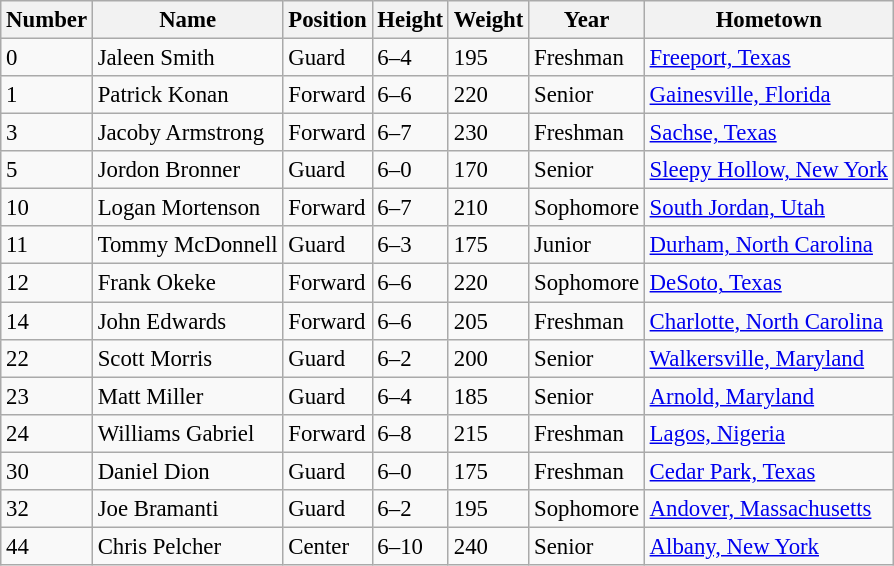<table class="wikitable sortable" style="font-size: 95%;">
<tr>
<th>Number</th>
<th>Name</th>
<th>Position</th>
<th>Height</th>
<th>Weight</th>
<th>Year</th>
<th>Hometown</th>
</tr>
<tr>
<td>0</td>
<td>Jaleen Smith</td>
<td>Guard</td>
<td>6–4</td>
<td>195</td>
<td>Freshman</td>
<td><a href='#'>Freeport, Texas</a></td>
</tr>
<tr>
<td>1</td>
<td>Patrick Konan</td>
<td>Forward</td>
<td>6–6</td>
<td>220</td>
<td>Senior</td>
<td><a href='#'>Gainesville, Florida</a></td>
</tr>
<tr>
<td>3</td>
<td>Jacoby Armstrong</td>
<td>Forward</td>
<td>6–7</td>
<td>230</td>
<td>Freshman</td>
<td><a href='#'>Sachse, Texas</a></td>
</tr>
<tr>
<td>5</td>
<td>Jordon Bronner</td>
<td>Guard</td>
<td>6–0</td>
<td>170</td>
<td>Senior</td>
<td><a href='#'>Sleepy Hollow, New York</a></td>
</tr>
<tr>
<td>10</td>
<td>Logan Mortenson</td>
<td>Forward</td>
<td>6–7</td>
<td>210</td>
<td>Sophomore</td>
<td><a href='#'>South Jordan, Utah</a></td>
</tr>
<tr>
<td>11</td>
<td>Tommy McDonnell</td>
<td>Guard</td>
<td>6–3</td>
<td>175</td>
<td>Junior</td>
<td><a href='#'>Durham, North Carolina</a></td>
</tr>
<tr>
<td>12</td>
<td>Frank Okeke</td>
<td>Forward</td>
<td>6–6</td>
<td>220</td>
<td>Sophomore</td>
<td><a href='#'>DeSoto, Texas</a></td>
</tr>
<tr>
<td>14</td>
<td>John Edwards</td>
<td>Forward</td>
<td>6–6</td>
<td>205</td>
<td>Freshman</td>
<td><a href='#'>Charlotte, North Carolina</a></td>
</tr>
<tr>
<td>22</td>
<td>Scott Morris</td>
<td>Guard</td>
<td>6–2</td>
<td>200</td>
<td>Senior</td>
<td><a href='#'>Walkersville, Maryland</a></td>
</tr>
<tr>
<td>23</td>
<td>Matt Miller</td>
<td>Guard</td>
<td>6–4</td>
<td>185</td>
<td>Senior</td>
<td><a href='#'>Arnold, Maryland</a></td>
</tr>
<tr>
<td>24</td>
<td>Williams Gabriel</td>
<td>Forward</td>
<td>6–8</td>
<td>215</td>
<td>Freshman</td>
<td><a href='#'>Lagos, Nigeria</a></td>
</tr>
<tr>
<td>30</td>
<td>Daniel Dion</td>
<td>Guard</td>
<td>6–0</td>
<td>175</td>
<td>Freshman</td>
<td><a href='#'>Cedar Park, Texas</a></td>
</tr>
<tr>
<td>32</td>
<td>Joe Bramanti</td>
<td>Guard</td>
<td>6–2</td>
<td>195</td>
<td>Sophomore</td>
<td><a href='#'>Andover, Massachusetts</a></td>
</tr>
<tr>
<td>44</td>
<td>Chris Pelcher</td>
<td>Center</td>
<td>6–10</td>
<td>240</td>
<td>Senior</td>
<td><a href='#'>Albany, New York</a></td>
</tr>
</table>
